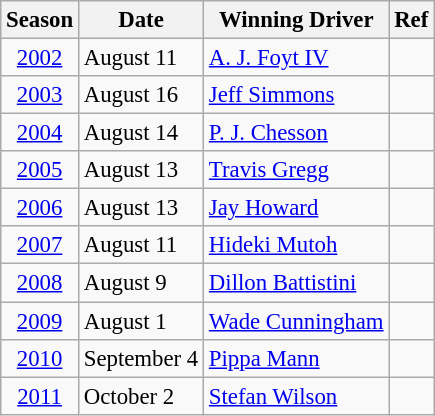<table class="wikitable" style="font-size: 95%;">
<tr>
<th>Season</th>
<th>Date</th>
<th>Winning Driver</th>
<th>Ref</th>
</tr>
<tr>
<td align=center><a href='#'>2002</a></td>
<td>August 11</td>
<td> <a href='#'>A. J. Foyt IV</a></td>
<td align="center"></td>
</tr>
<tr>
<td align=center><a href='#'>2003</a></td>
<td>August 16</td>
<td> <a href='#'>Jeff Simmons</a></td>
<td align="center"></td>
</tr>
<tr>
<td align=center><a href='#'>2004</a></td>
<td>August 14</td>
<td> <a href='#'>P. J. Chesson</a></td>
<td align="center"></td>
</tr>
<tr>
<td align=center><a href='#'>2005</a></td>
<td>August 13</td>
<td> <a href='#'>Travis Gregg</a></td>
<td align="center"></td>
</tr>
<tr>
<td align=center><a href='#'>2006</a></td>
<td>August 13</td>
<td> <a href='#'>Jay Howard</a></td>
<td align="center"></td>
</tr>
<tr>
<td align=center><a href='#'>2007</a></td>
<td>August 11</td>
<td> <a href='#'>Hideki Mutoh</a></td>
<td align="center"></td>
</tr>
<tr>
<td align=center><a href='#'>2008</a></td>
<td>August 9</td>
<td> <a href='#'>Dillon Battistini</a></td>
<td align="center"></td>
</tr>
<tr>
<td align=center><a href='#'>2009</a></td>
<td>August 1</td>
<td> <a href='#'>Wade Cunningham</a></td>
<td align="center"></td>
</tr>
<tr>
<td align=center><a href='#'>2010</a></td>
<td>September 4</td>
<td> <a href='#'>Pippa Mann</a></td>
<td align="center"></td>
</tr>
<tr>
<td align=center><a href='#'>2011</a></td>
<td>October 2</td>
<td> <a href='#'>Stefan Wilson</a></td>
<td align="center"></td>
</tr>
</table>
